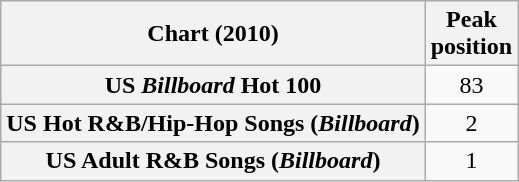<table class="wikitable sortable plainrowheaders" style="text-align:center">
<tr>
<th scope="col">Chart (2010)</th>
<th scope="col">Peak<br>position</th>
</tr>
<tr>
<th scope="row">US <em>Billboard</em> Hot 100</th>
<td style="text-align:center;">83</td>
</tr>
<tr>
<th scope="row">US Hot R&B/Hip-Hop Songs (<em>Billboard</em>)</th>
<td style="text-align:center;">2</td>
</tr>
<tr>
<th scope="row">US Adult R&B Songs (<em>Billboard</em>)</th>
<td style="text-align:center;">1</td>
</tr>
</table>
